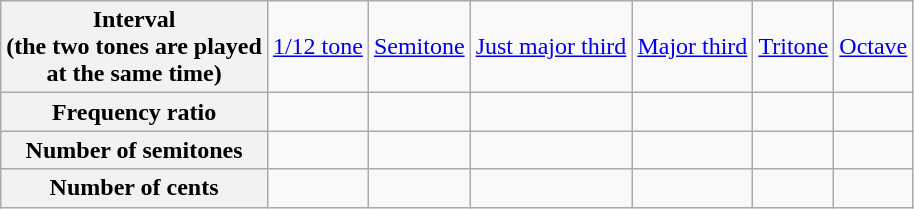<table class="wikitable" style="text-align:center;">
<tr>
<th>Interval<br> <span>(the two tones are played<br> at the same time)</span></th>
<td><a href='#'>1/12 tone</a><br> </td>
<td><a href='#'>Semitone</a><br> </td>
<td><a href='#'>Just major third</a><br> </td>
<td><a href='#'>Major third</a><br> </td>
<td><a href='#'>Tritone</a><br> </td>
<td><a href='#'>Octave</a><br> </td>
</tr>
<tr>
<th><strong>Frequency ratio</strong><br></th>
<td></td>
<td></td>
<td></td>
<td></td>
<td></td>
<td></td>
</tr>
<tr>
<th><strong>Number of semitones</strong><br></th>
<td></td>
<td></td>
<td></td>
<td></td>
<td></td>
<td></td>
</tr>
<tr>
<th><strong>Number of cents</strong><br></th>
<td></td>
<td></td>
<td></td>
<td></td>
<td></td>
<td></td>
</tr>
</table>
